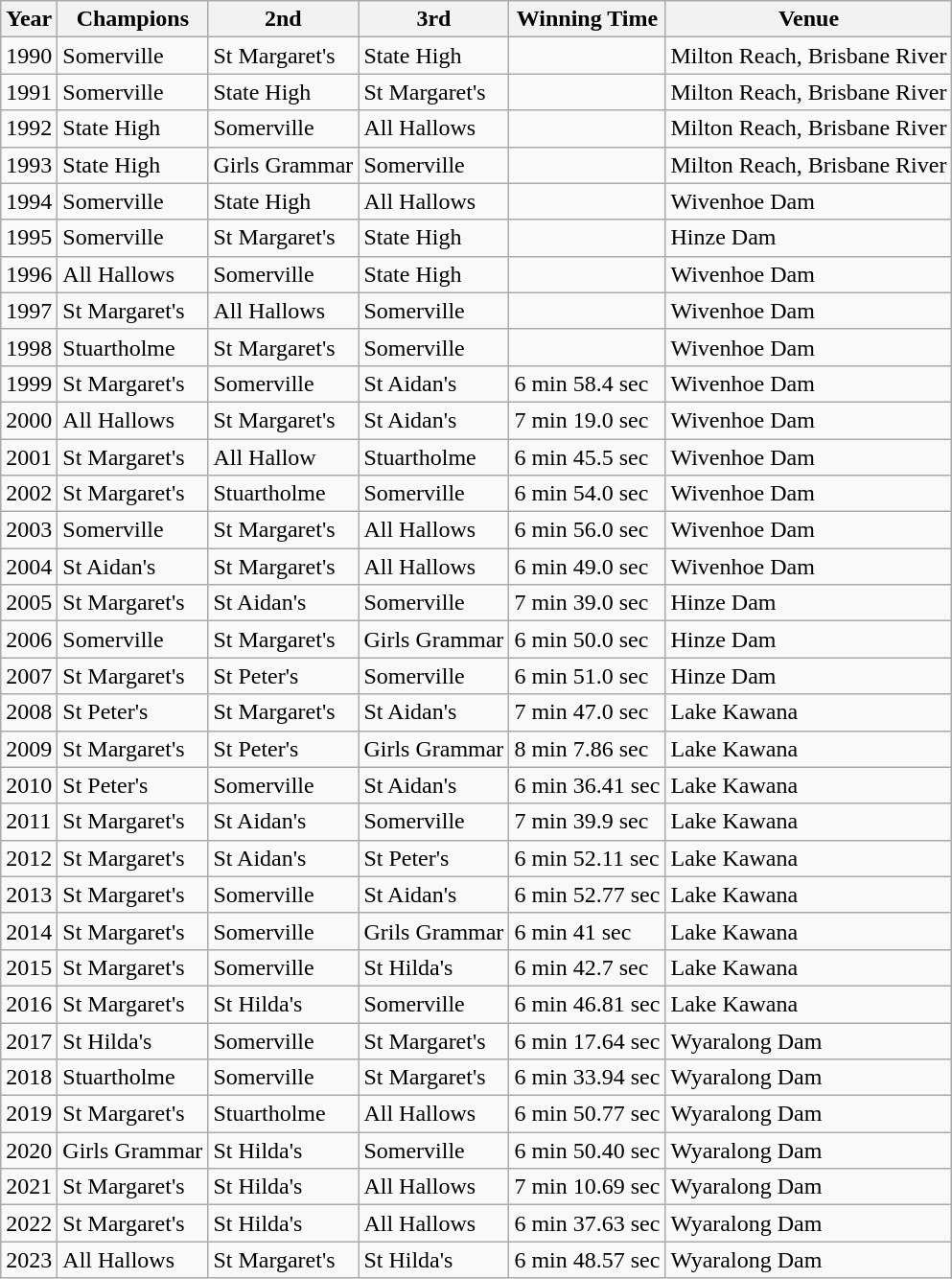<table class="wikitable sortable">
<tr>
<th>Year</th>
<th>Champions</th>
<th>2nd</th>
<th>3rd</th>
<th>Winning Time</th>
<th>Venue</th>
</tr>
<tr>
<td>1990</td>
<td>Somerville</td>
<td>St Margaret's</td>
<td>State High</td>
<td></td>
<td>Milton Reach, Brisbane River</td>
</tr>
<tr>
<td>1991</td>
<td>Somerville</td>
<td>State High</td>
<td>St Margaret's</td>
<td></td>
<td>Milton Reach, Brisbane River</td>
</tr>
<tr>
<td>1992</td>
<td>State High</td>
<td>Somerville</td>
<td>All Hallows</td>
<td></td>
<td>Milton Reach, Brisbane River</td>
</tr>
<tr>
<td>1993</td>
<td>State High</td>
<td>Girls Grammar</td>
<td>Somerville</td>
<td></td>
<td>Milton Reach, Brisbane River</td>
</tr>
<tr>
<td>1994</td>
<td>Somerville</td>
<td>State High</td>
<td>All Hallows</td>
<td></td>
<td>Wivenhoe Dam</td>
</tr>
<tr>
<td>1995</td>
<td>Somerville</td>
<td>St Margaret's</td>
<td>State High</td>
<td></td>
<td>Hinze Dam</td>
</tr>
<tr>
<td>1996</td>
<td>All Hallows</td>
<td>Somerville</td>
<td>State High</td>
<td></td>
<td>Wivenhoe Dam</td>
</tr>
<tr>
<td>1997</td>
<td>St Margaret's</td>
<td>All Hallows</td>
<td>Somerville</td>
<td></td>
<td>Wivenhoe Dam</td>
</tr>
<tr>
<td>1998</td>
<td>Stuartholme</td>
<td>St Margaret's</td>
<td>Somerville</td>
<td></td>
<td>Wivenhoe Dam</td>
</tr>
<tr>
<td>1999</td>
<td>St Margaret's</td>
<td>Somerville</td>
<td>St Aidan's</td>
<td>6 min 58.4 sec</td>
<td>Wivenhoe Dam</td>
</tr>
<tr>
<td>2000</td>
<td>All Hallows</td>
<td>St Margaret's</td>
<td>St Aidan's</td>
<td>7 min 19.0 sec</td>
<td>Wivenhoe Dam</td>
</tr>
<tr>
<td>2001</td>
<td>St Margaret's</td>
<td>All Hallow</td>
<td>Stuartholme</td>
<td>6 min 45.5 sec</td>
<td>Wivenhoe Dam</td>
</tr>
<tr>
<td>2002</td>
<td>St Margaret's</td>
<td>Stuartholme</td>
<td>Somerville</td>
<td>6 min 54.0 sec</td>
<td>Wivenhoe Dam</td>
</tr>
<tr>
<td>2003</td>
<td>Somerville</td>
<td>St Margaret's</td>
<td>All Hallows</td>
<td>6 min 56.0 sec</td>
<td>Wivenhoe Dam</td>
</tr>
<tr>
<td>2004</td>
<td>St Aidan's</td>
<td>St Margaret's</td>
<td>All Hallows</td>
<td>6 min 49.0 sec</td>
<td>Wivenhoe Dam</td>
</tr>
<tr>
<td>2005</td>
<td>St Margaret's</td>
<td>St Aidan's</td>
<td>Somerville</td>
<td>7 min 39.0 sec</td>
<td>Hinze Dam</td>
</tr>
<tr>
<td>2006</td>
<td>Somerville</td>
<td>St Margaret's</td>
<td>Girls Grammar</td>
<td>6 min 50.0 sec</td>
<td>Hinze Dam</td>
</tr>
<tr>
<td>2007</td>
<td>St Margaret's</td>
<td>St Peter's</td>
<td>Somerville</td>
<td>6 min 51.0 sec</td>
<td>Hinze Dam</td>
</tr>
<tr>
<td>2008</td>
<td>St Peter's</td>
<td>St Margaret's</td>
<td>St Aidan's</td>
<td>7 min 47.0 sec</td>
<td>Lake Kawana</td>
</tr>
<tr>
<td>2009</td>
<td>St Margaret's</td>
<td>St Peter's</td>
<td>Girls Grammar</td>
<td>8 min 7.86 sec</td>
<td>Lake Kawana</td>
</tr>
<tr>
<td>2010</td>
<td>St Peter's</td>
<td>Somerville</td>
<td>St Aidan's</td>
<td>6 min 36.41 sec</td>
<td>Lake Kawana</td>
</tr>
<tr>
<td>2011</td>
<td>St Margaret's</td>
<td>St Aidan's</td>
<td>Somerville</td>
<td>7 min 39.9 sec</td>
<td>Lake Kawana</td>
</tr>
<tr>
<td>2012</td>
<td>St Margaret's</td>
<td>St Aidan's</td>
<td>St Peter's</td>
<td>6 min 52.11 sec</td>
<td>Lake Kawana</td>
</tr>
<tr>
<td>2013</td>
<td>St Margaret's</td>
<td>Somerville</td>
<td>St Aidan's</td>
<td>6 min 52.77 sec</td>
<td>Lake Kawana</td>
</tr>
<tr>
<td>2014</td>
<td>St Margaret's</td>
<td>Somerville</td>
<td>Grils Grammar</td>
<td>6 min 41 sec</td>
<td>Lake Kawana</td>
</tr>
<tr>
<td>2015<br></td>
<td>St Margaret's</td>
<td>Somerville</td>
<td>St Hilda's</td>
<td>6 min 42.7 sec</td>
<td>Lake Kawana</td>
</tr>
<tr>
<td>2016</td>
<td>St Margaret's</td>
<td>St Hilda's</td>
<td>Somerville</td>
<td>6 min 46.81 sec</td>
<td>Lake Kawana</td>
</tr>
<tr>
<td>2017</td>
<td>St Hilda's</td>
<td>Somerville</td>
<td>St Margaret's</td>
<td>6 min 17.64 sec</td>
<td>Wyaralong Dam</td>
</tr>
<tr>
<td>2018</td>
<td>Stuartholme</td>
<td>Somerville</td>
<td>St Margaret's</td>
<td>6 min 33.94 sec</td>
<td>Wyaralong Dam</td>
</tr>
<tr>
<td>2019</td>
<td>St Margaret's</td>
<td>Stuartholme</td>
<td>All Hallows</td>
<td>6 min 50.77 sec</td>
<td>Wyaralong Dam</td>
</tr>
<tr>
<td>2020</td>
<td>Girls Grammar</td>
<td>St Hilda's</td>
<td>Somerville</td>
<td>6 min 50.40 sec</td>
<td>Wyaralong Dam</td>
</tr>
<tr>
<td>2021</td>
<td>St Margaret's</td>
<td>St Hilda's</td>
<td>All Hallows</td>
<td>7 min 10.69 sec</td>
<td>Wyaralong Dam</td>
</tr>
<tr>
<td>2022</td>
<td>St Margaret's</td>
<td>St Hilda's</td>
<td>All Hallows</td>
<td>6 min 37.63 sec</td>
<td>Wyaralong Dam</td>
</tr>
<tr>
<td>2023</td>
<td>All Hallows</td>
<td>St Margaret's</td>
<td>St Hilda's</td>
<td>6 min 48.57 sec</td>
<td>Wyaralong Dam</td>
</tr>
</table>
